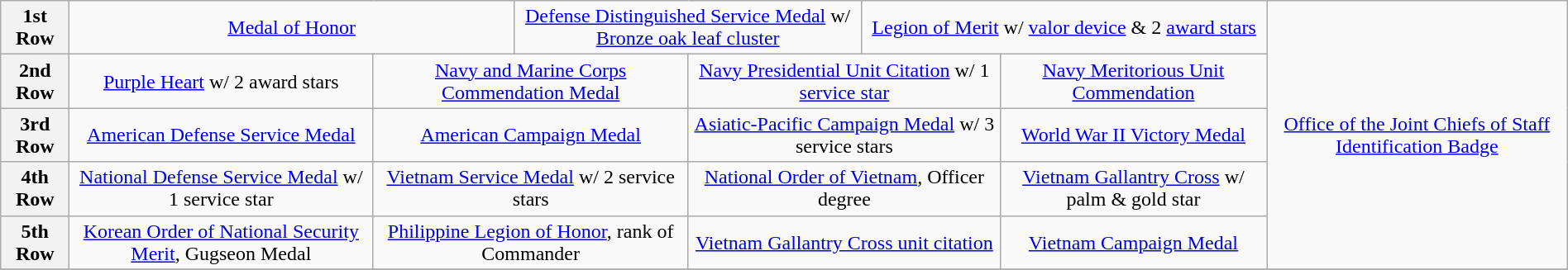<table class="wikitable" style="margin:1em auto; text-align:center;">
<tr>
<th>1st Row</th>
<td colspan="4"><a href='#'>Medal of Honor</a></td>
<td colspan="4"><a href='#'>Defense Distinguished Service Medal</a> w/ <a href='#'>Bronze oak leaf cluster</a></td>
<td colspan="4"><a href='#'>Legion of Merit</a> w/ <a href='#'>valor device</a> & 2 <a href='#'>award stars</a></td>
<td rowspan="5" align="center"><a href='#'>Office of the Joint Chiefs of Staff Identification Badge</a></td>
</tr>
<tr>
<th>2nd Row</th>
<td colspan="3"><a href='#'>Purple Heart</a> w/ 2 award stars</td>
<td colspan="3"><a href='#'>Navy and Marine Corps Commendation Medal</a></td>
<td colspan="3"><a href='#'>Navy Presidential Unit Citation</a> w/ 1 <a href='#'>service star</a></td>
<td colspan="3"><a href='#'>Navy Meritorious Unit Commendation</a></td>
</tr>
<tr>
<th>3rd Row</th>
<td colspan="3"><a href='#'>American Defense Service Medal</a></td>
<td colspan="3"><a href='#'>American Campaign Medal</a></td>
<td colspan="3"><a href='#'>Asiatic-Pacific Campaign Medal</a> w/ 3 service stars</td>
<td colspan="3"><a href='#'>World War II Victory Medal</a></td>
</tr>
<tr>
<th>4th Row</th>
<td colspan="3"><a href='#'>National Defense Service Medal</a> w/ 1 service star</td>
<td colspan="3"><a href='#'>Vietnam Service Medal</a> w/ 2 service stars</td>
<td colspan="3"><a href='#'>National Order of Vietnam</a>, Officer degree</td>
<td colspan="3"><a href='#'>Vietnam Gallantry Cross</a> w/ palm & gold star</td>
</tr>
<tr>
<th>5th Row</th>
<td colspan="3"><a href='#'>Korean Order of National Security Merit</a>, Gugseon Medal</td>
<td colspan="3"><a href='#'>Philippine Legion of Honor</a>, rank of Commander</td>
<td colspan="3"><a href='#'>Vietnam Gallantry Cross unit citation</a></td>
<td colspan="3"><a href='#'>Vietnam Campaign Medal</a></td>
</tr>
<tr>
</tr>
</table>
